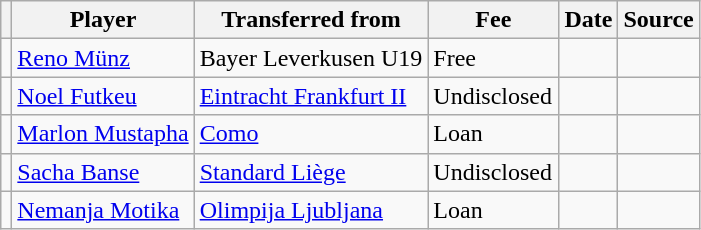<table class="wikitable plainrowheaders sortable">
<tr>
<th></th>
<th scope="col">Player</th>
<th>Transferred from</th>
<th style="width: 80px;">Fee</th>
<th scope="col">Date</th>
<th scope="col">Source</th>
</tr>
<tr>
<td align="center"></td>
<td> <a href='#'>Reno Münz</a></td>
<td> Bayer Leverkusen U19</td>
<td>Free</td>
<td></td>
<td></td>
</tr>
<tr>
<td align="center"></td>
<td> <a href='#'>Noel Futkeu</a></td>
<td> <a href='#'>Eintracht Frankfurt II</a></td>
<td>Undisclosed</td>
<td></td>
<td></td>
</tr>
<tr>
<td align="center"></td>
<td> <a href='#'>Marlon Mustapha</a></td>
<td> <a href='#'>Como</a></td>
<td>Loan</td>
<td></td>
<td></td>
</tr>
<tr>
<td align="center"></td>
<td> <a href='#'>Sacha Banse</a></td>
<td> <a href='#'>Standard Liège</a></td>
<td>Undisclosed</td>
<td></td>
<td></td>
</tr>
<tr>
<td align="center"></td>
<td> <a href='#'>Nemanja Motika</a></td>
<td> <a href='#'>Olimpija Ljubljana</a></td>
<td>Loan</td>
<td></td>
<td></td>
</tr>
</table>
